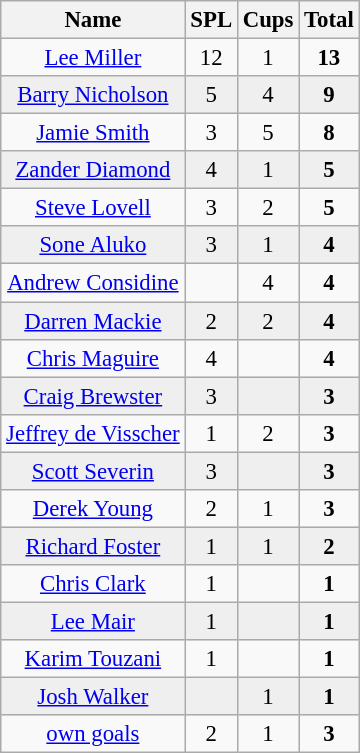<table class="wikitable" style="text-align:center; font-size:95%">
<tr>
<th>Name</th>
<th>SPL</th>
<th>Cups</th>
<th>Total</th>
</tr>
<tr>
<td> <a href='#'>Lee Miller</a></td>
<td>12</td>
<td>1</td>
<td><strong>13</strong></td>
</tr>
<tr bgcolor="#EFEFEF">
<td> <a href='#'>Barry Nicholson</a></td>
<td>5</td>
<td>4</td>
<td><strong>9</strong></td>
</tr>
<tr>
<td> <a href='#'>Jamie Smith</a></td>
<td>3</td>
<td>5</td>
<td><strong>8</strong></td>
</tr>
<tr bgcolor="#EFEFEF">
<td> <a href='#'>Zander Diamond</a></td>
<td>4</td>
<td>1</td>
<td><strong>5</strong></td>
</tr>
<tr>
<td> <a href='#'>Steve Lovell</a></td>
<td>3</td>
<td>2</td>
<td><strong>5</strong></td>
</tr>
<tr bgcolor="#EFEFEF">
<td> <a href='#'>Sone Aluko</a></td>
<td>3</td>
<td>1</td>
<td><strong>4</strong></td>
</tr>
<tr>
<td> <a href='#'>Andrew Considine</a></td>
<td></td>
<td>4</td>
<td><strong>4</strong></td>
</tr>
<tr bgcolor="#EFEFEF">
<td> <a href='#'>Darren Mackie</a></td>
<td>2</td>
<td>2</td>
<td><strong>4</strong></td>
</tr>
<tr>
<td> <a href='#'>Chris Maguire</a></td>
<td>4</td>
<td></td>
<td><strong>4</strong></td>
</tr>
<tr bgcolor="#EFEFEF">
<td> <a href='#'>Craig Brewster</a></td>
<td>3</td>
<td></td>
<td><strong>3</strong></td>
</tr>
<tr>
<td> <a href='#'>Jeffrey de Visscher</a></td>
<td>1</td>
<td>2</td>
<td><strong>3</strong></td>
</tr>
<tr bgcolor="#EFEFEF">
<td> <a href='#'>Scott Severin</a></td>
<td>3</td>
<td></td>
<td><strong>3</strong></td>
</tr>
<tr>
<td> <a href='#'>Derek Young</a></td>
<td>2</td>
<td>1</td>
<td><strong>3</strong></td>
</tr>
<tr bgcolor="#EFEFEF">
<td> <a href='#'>Richard Foster</a></td>
<td>1</td>
<td>1</td>
<td><strong>2</strong></td>
</tr>
<tr>
<td> <a href='#'>Chris Clark</a></td>
<td>1</td>
<td></td>
<td><strong>1</strong></td>
</tr>
<tr bgcolor="#EFEFEF">
<td> <a href='#'>Lee Mair</a></td>
<td>1</td>
<td></td>
<td><strong>1</strong></td>
</tr>
<tr>
<td> <a href='#'>Karim Touzani</a></td>
<td>1</td>
<td></td>
<td><strong>1</strong></td>
</tr>
<tr bgcolor="#EFEFEF">
<td> <a href='#'>Josh Walker</a></td>
<td></td>
<td>1</td>
<td><strong>1</strong></td>
</tr>
<tr>
<td> <a href='#'>own goals</a></td>
<td>2</td>
<td>1</td>
<td><strong>3</strong></td>
</tr>
</table>
